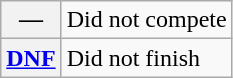<table class="wikitable">
<tr>
<th scope="row">—</th>
<td>Did not compete</td>
</tr>
<tr>
<th scope="row"><a href='#'>DNF</a></th>
<td>Did not finish</td>
</tr>
</table>
